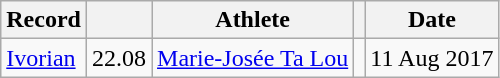<table class="wikitable">
<tr>
<th>Record</th>
<th></th>
<th>Athlete</th>
<th></th>
<th>Date</th>
</tr>
<tr>
<td><a href='#'>Ivorian</a></td>
<td>22.08</td>
<td><a href='#'>Marie-Josée Ta Lou</a></td>
<td></td>
<td align=right>11 Aug 2017</td>
</tr>
</table>
